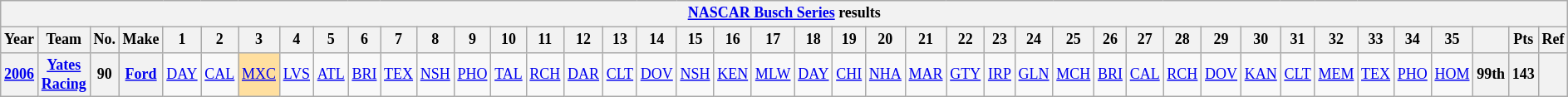<table class="wikitable" style="text-align:center; font-size:75%">
<tr>
<th colspan=42><a href='#'>NASCAR Busch Series</a> results</th>
</tr>
<tr>
<th>Year</th>
<th>Team</th>
<th>No.</th>
<th>Make</th>
<th>1</th>
<th>2</th>
<th>3</th>
<th>4</th>
<th>5</th>
<th>6</th>
<th>7</th>
<th>8</th>
<th>9</th>
<th>10</th>
<th>11</th>
<th>12</th>
<th>13</th>
<th>14</th>
<th>15</th>
<th>16</th>
<th>17</th>
<th>18</th>
<th>19</th>
<th>20</th>
<th>21</th>
<th>22</th>
<th>23</th>
<th>24</th>
<th>25</th>
<th>26</th>
<th>27</th>
<th>28</th>
<th>29</th>
<th>30</th>
<th>31</th>
<th>32</th>
<th>33</th>
<th>34</th>
<th>35</th>
<th></th>
<th>Pts</th>
<th>Ref</th>
</tr>
<tr>
<th><a href='#'>2006</a></th>
<th><a href='#'>Yates Racing</a></th>
<th>90</th>
<th><a href='#'>Ford</a></th>
<td><a href='#'>DAY</a></td>
<td><a href='#'>CAL</a></td>
<td style="background:#FFDF9F;"><a href='#'>MXC</a><br></td>
<td><a href='#'>LVS</a></td>
<td><a href='#'>ATL</a></td>
<td><a href='#'>BRI</a></td>
<td><a href='#'>TEX</a></td>
<td><a href='#'>NSH</a></td>
<td><a href='#'>PHO</a></td>
<td><a href='#'>TAL</a></td>
<td><a href='#'>RCH</a></td>
<td><a href='#'>DAR</a></td>
<td><a href='#'>CLT</a></td>
<td><a href='#'>DOV</a></td>
<td><a href='#'>NSH</a></td>
<td><a href='#'>KEN</a></td>
<td><a href='#'>MLW</a></td>
<td><a href='#'>DAY</a></td>
<td><a href='#'>CHI</a></td>
<td><a href='#'>NHA</a></td>
<td><a href='#'>MAR</a></td>
<td><a href='#'>GTY</a></td>
<td><a href='#'>IRP</a></td>
<td><a href='#'>GLN</a></td>
<td><a href='#'>MCH</a></td>
<td><a href='#'>BRI</a></td>
<td><a href='#'>CAL</a></td>
<td><a href='#'>RCH</a></td>
<td><a href='#'>DOV</a></td>
<td><a href='#'>KAN</a></td>
<td><a href='#'>CLT</a></td>
<td><a href='#'>MEM</a></td>
<td><a href='#'>TEX</a></td>
<td><a href='#'>PHO</a></td>
<td><a href='#'>HOM</a></td>
<th>99th</th>
<th>143</th>
<th></th>
</tr>
</table>
